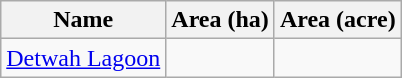<table class="wikitable sortable">
<tr>
<th scope="col" align=left>Name</th>
<th scope="col">Area (ha)</th>
<th scope="col">Area (acre)</th>
</tr>
<tr ---->
<td><a href='#'>Detwah Lagoon</a></td>
<td></td>
</tr>
</table>
